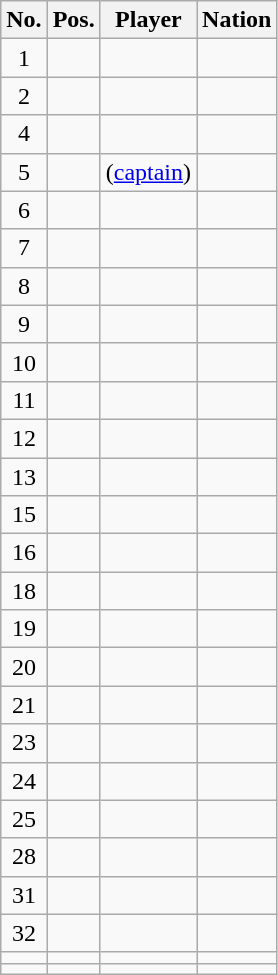<table class="wikitable sortable">
<tr>
<th scope="col"><abbr>No.</abbr></th>
<th scope="col"><abbr>Pos.</abbr></th>
<th scope="col">Player</th>
<th scope="col">Nation</th>
</tr>
<tr>
<td align="center">1</td>
<td align="center"></td>
<td></td>
<td></td>
</tr>
<tr>
<td align="center">2</td>
<td align="center"></td>
<td></td>
<td></td>
</tr>
<tr>
<td align="center">4</td>
<td align="center"></td>
<td></td>
<td></td>
</tr>
<tr>
<td align="center">5</td>
<td align="center"></td>
<td> (<a href='#'>captain</a>)</td>
<td></td>
</tr>
<tr>
<td align="center">6</td>
<td align="center"></td>
<td></td>
<td></td>
</tr>
<tr>
<td align="center">7</td>
<td align="center"></td>
<td></td>
<td></td>
</tr>
<tr>
<td align="center">8</td>
<td align="center"></td>
<td></td>
<td></td>
</tr>
<tr>
<td align="center">9</td>
<td align="center"></td>
<td></td>
<td></td>
</tr>
<tr>
<td align="center">10</td>
<td align="center"></td>
<td></td>
<td></td>
</tr>
<tr>
<td align="center">11</td>
<td align="center"></td>
<td></td>
<td></td>
</tr>
<tr>
<td align="center">12</td>
<td align="center"></td>
<td></td>
<td></td>
</tr>
<tr>
<td align="center">13</td>
<td align="center"></td>
<td></td>
<td></td>
</tr>
<tr>
<td align="center">15</td>
<td align="center"></td>
<td></td>
<td></td>
</tr>
<tr>
<td align="center">16</td>
<td align="center"></td>
<td></td>
<td></td>
</tr>
<tr>
<td align="center">18</td>
<td align="center"></td>
<td></td>
<td></td>
</tr>
<tr>
<td align="center">19</td>
<td align="center"></td>
<td></td>
<td></td>
</tr>
<tr>
<td align="center">20</td>
<td align="center"></td>
<td></td>
<td></td>
</tr>
<tr>
<td align="center">21</td>
<td align="center"></td>
<td></td>
<td></td>
</tr>
<tr>
<td align="center">23</td>
<td align="center"></td>
<td></td>
<td></td>
</tr>
<tr>
<td align="center">24</td>
<td align="center"></td>
<td></td>
<td></td>
</tr>
<tr>
<td align="center">25</td>
<td align="center"></td>
<td></td>
<td></td>
</tr>
<tr>
<td align="center">28</td>
<td align="center"></td>
<td></td>
<td></td>
</tr>
<tr>
<td align="center">31</td>
<td align="center"></td>
<td></td>
<td></td>
</tr>
<tr>
<td align="center">32</td>
<td align="center"></td>
<td></td>
<td></td>
</tr>
<tr>
<td align="center"></td>
<td align="center"></td>
<td></td>
<td></td>
</tr>
<tr>
<td align="center"></td>
<td align="center"></td>
<td></td>
<td></td>
</tr>
</table>
